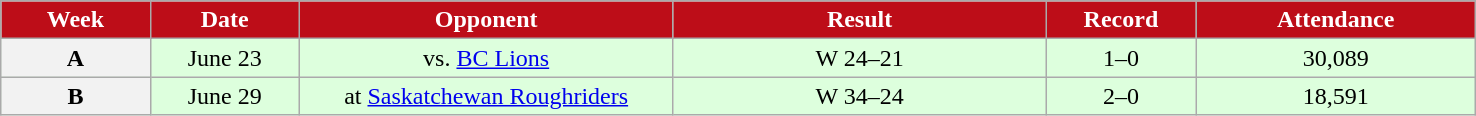<table class="wikitable sortable">
<tr>
<th style="background:#bd0d18;color:#FFFFFF;"  width="8%">Week</th>
<th style="background:#bd0d18;color:#FFFFFF;"  width="8%">Date</th>
<th style="background:#bd0d18;color:#FFFFFF;"  width="20%">Opponent</th>
<th style="background:#bd0d18;color:#FFFFFF;"  width="20%">Result</th>
<th style="background:#bd0d18;color:#FFFFFF;"  width="8%">Record</th>
<th style="background:#bd0d18;color:#FFFFFF;"  width="15%">Attendance</th>
</tr>
<tr align="center" bgcolor="#ddffdd">
<th>A</th>
<td>June 23</td>
<td>vs. <a href='#'>BC Lions</a></td>
<td>W 24–21</td>
<td>1–0</td>
<td>30,089</td>
</tr>
<tr align="center" bgcolor="#ddffdd">
<th>B</th>
<td>June 29</td>
<td>at <a href='#'>Saskatchewan Roughriders</a></td>
<td>W 34–24</td>
<td>2–0</td>
<td>18,591</td>
</tr>
</table>
